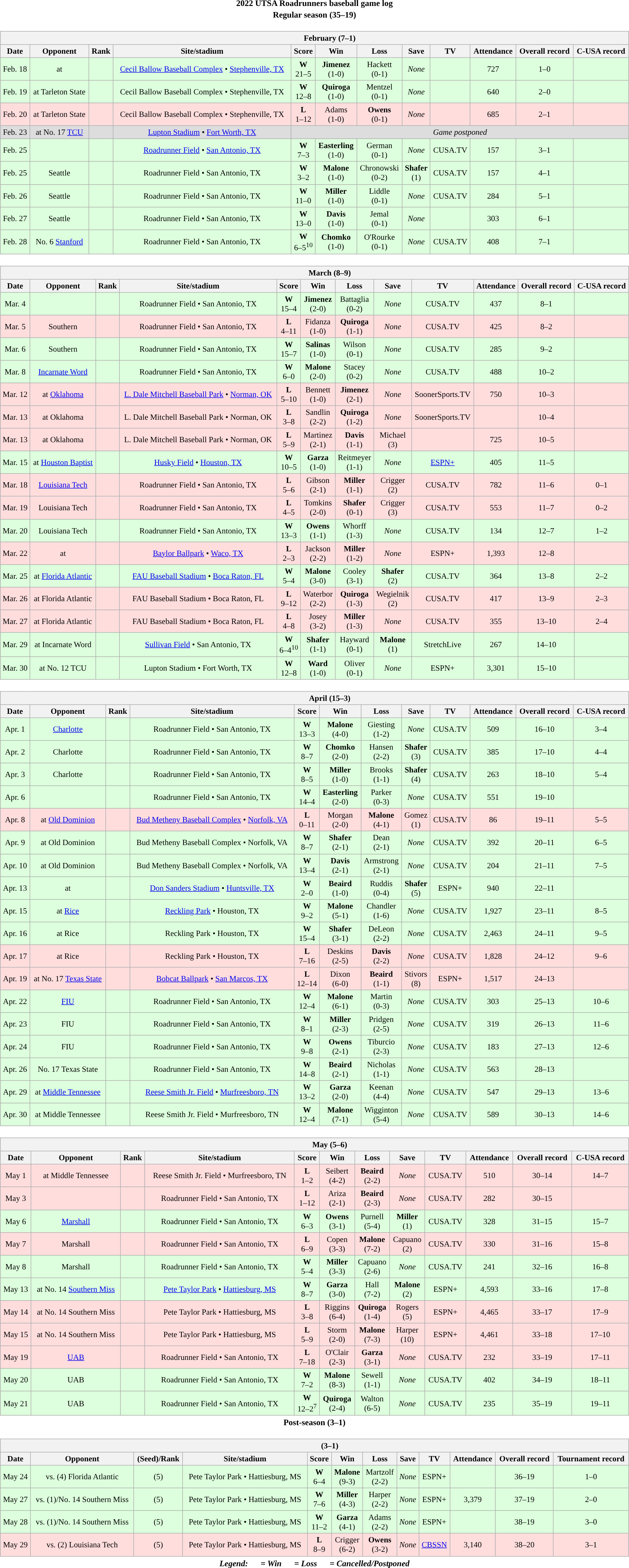<table class="toccolours" width=95% style="clear:both; margin:1.5em auto; text-align:center;">
<tr>
<th colspan=2>2022 UTSA Roadrunners baseball game log</th>
</tr>
<tr>
<th colspan=2>Regular season (35–19)</th>
</tr>
<tr valign="top">
<td><br><table class="wikitable collapsible" style="margin:auto; width:100%; text-align:center; font-size:95%">
<tr>
<th colspan=12 style="padding-left:4em;">February (7–1)</th>
</tr>
<tr>
<th>Date</th>
<th>Opponent</th>
<th>Rank</th>
<th>Site/stadium</th>
<th>Score</th>
<th>Win</th>
<th>Loss</th>
<th>Save</th>
<th>TV</th>
<th>Attendance</th>
<th>Overall record</th>
<th>C-USA record</th>
</tr>
<tr align="center" bgcolor="ddffdd">
<td>Feb. 18</td>
<td>at </td>
<td></td>
<td><a href='#'>Cecil Ballow Baseball Complex</a> • <a href='#'>Stephenville, TX</a></td>
<td><strong>W</strong><br>21–5</td>
<td><strong>Jimenez</strong><br>(1-0)</td>
<td>Hackett<br>(0-1)</td>
<td><em>None</em></td>
<td></td>
<td>727</td>
<td>1–0</td>
<td></td>
</tr>
<tr align="center" bgcolor="ddffdd">
<td>Feb. 19</td>
<td>at Tarleton State</td>
<td></td>
<td>Cecil Ballow Baseball Complex • Stephenville, TX</td>
<td><strong>W</strong><br>12–8</td>
<td><strong>Quiroga</strong><br>(1-0)</td>
<td>Mentzel<br>(0-1)</td>
<td><em>None</em></td>
<td></td>
<td>640</td>
<td>2–0</td>
<td></td>
</tr>
<tr align="center" bgcolor="ffdddd">
<td>Feb. 20</td>
<td>at Tarleton State</td>
<td></td>
<td>Cecil Ballow Baseball Complex • Stephenville, TX</td>
<td><strong>L</strong><br>1–12</td>
<td>Adams<br>(1-0)</td>
<td><strong>Owens</strong><br>(0-1)</td>
<td><em>None</em></td>
<td></td>
<td>685</td>
<td>2–1</td>
<td></td>
</tr>
<tr align="center" bgcolor="dddddd">
<td>Feb. 23</td>
<td>at No. 17 <a href='#'>TCU</a></td>
<td></td>
<td><a href='#'>Lupton Stadium</a> • <a href='#'>Fort Worth, TX</a></td>
<td colspan=8><em>Game postponed</em></td>
</tr>
<tr align="center" bgcolor="ddffdd">
<td>Feb. 25</td>
<td></td>
<td></td>
<td><a href='#'>Roadrunner Field</a> • <a href='#'>San Antonio, TX</a></td>
<td><strong>W</strong><br>7–3</td>
<td><strong>Easterling</strong><br>(1-0)</td>
<td>German<br>(0-1)</td>
<td><em>None</em></td>
<td>CUSA.TV</td>
<td>157</td>
<td>3–1</td>
<td></td>
</tr>
<tr align="center" bgcolor="ddffdd">
<td>Feb. 25</td>
<td>Seattle</td>
<td></td>
<td>Roadrunner Field • San Antonio, TX</td>
<td><strong>W</strong><br>3–2</td>
<td><strong>Malone</strong><br>(1-0)</td>
<td>Chronowski<br>(0-2)</td>
<td><strong>Shafer</strong><br>(1)</td>
<td>CUSA.TV</td>
<td>157</td>
<td>4–1</td>
<td></td>
</tr>
<tr align="center" bgcolor="ddffdd">
<td>Feb. 26</td>
<td>Seattle</td>
<td></td>
<td>Roadrunner Field • San Antonio, TX</td>
<td><strong>W</strong><br>11–0</td>
<td><strong>Miller</strong><br>(1-0)</td>
<td>Liddle<br>(0-1)</td>
<td><em>None</em></td>
<td>CUSA.TV</td>
<td>284</td>
<td>5–1</td>
<td></td>
</tr>
<tr align="center" bgcolor="ddffdd">
<td>Feb. 27</td>
<td>Seattle</td>
<td></td>
<td>Roadrunner Field • San Antonio, TX</td>
<td><strong>W</strong><br>13–0</td>
<td><strong>Davis</strong><br>(1-0)</td>
<td>Jemal<br>(0-1)</td>
<td><em>None</em></td>
<td></td>
<td>303</td>
<td>6–1</td>
<td></td>
</tr>
<tr align="center" bgcolor="ddffdd">
<td>Feb. 28</td>
<td>No. 6 <a href='#'>Stanford</a></td>
<td></td>
<td>Roadrunner Field • San Antonio, TX</td>
<td><strong>W</strong><br>6–5<sup>10</sup></td>
<td><strong>Chomko</strong><br>(1-0)</td>
<td>O'Rourke<br>(0-1)</td>
<td><em>None</em></td>
<td>CUSA.TV</td>
<td>408</td>
<td>7–1</td>
<td></td>
</tr>
</table>
</td>
</tr>
<tr>
<td><br><table class="wikitable collapsible" style="margin:auto; width:100%; text-align:center; font-size:95%">
<tr>
<th colspan=12 style="padding-left:4em;">March (8–9)</th>
</tr>
<tr>
<th>Date</th>
<th>Opponent</th>
<th>Rank</th>
<th>Site/stadium</th>
<th>Score</th>
<th>Win</th>
<th>Loss</th>
<th>Save</th>
<th>TV</th>
<th>Attendance</th>
<th>Overall record</th>
<th>C-USA record</th>
</tr>
<tr align="center" bgcolor="ddffdd">
<td>Mar. 4</td>
<td></td>
<td></td>
<td>Roadrunner Field • San Antonio, TX</td>
<td><strong>W</strong><br>15–4</td>
<td><strong>Jimenez</strong><br>(2-0)</td>
<td>Battaglia<br>(0-2)</td>
<td><em>None</em></td>
<td>CUSA.TV</td>
<td>437</td>
<td>8–1</td>
<td></td>
</tr>
<tr align="center" bgcolor="ffdddd">
<td>Mar. 5</td>
<td>Southern</td>
<td></td>
<td>Roadrunner Field • San Antonio, TX</td>
<td><strong>L</strong><br>4–11</td>
<td>Fidanza<br>(1-0)</td>
<td><strong>Quiroga</strong><br>(1-1)</td>
<td><em>None</em></td>
<td>CUSA.TV</td>
<td>425</td>
<td>8–2</td>
<td></td>
</tr>
<tr align="center" bgcolor="ddffdd">
<td>Mar. 6</td>
<td>Southern</td>
<td></td>
<td>Roadrunner Field • San Antonio, TX</td>
<td><strong>W</strong><br>15–7</td>
<td><strong>Salinas</strong><br>(1-0)</td>
<td>Wilson<br>(0-1)</td>
<td><em>None</em></td>
<td>CUSA.TV</td>
<td>285</td>
<td>9–2</td>
<td></td>
</tr>
<tr align="center" bgcolor="ddffdd">
<td>Mar. 8</td>
<td><a href='#'>Incarnate Word</a></td>
<td></td>
<td>Roadrunner Field • San Antonio, TX</td>
<td><strong>W</strong><br>6–0</td>
<td><strong>Malone</strong><br>(2-0)</td>
<td>Stacey<br>(0-2)</td>
<td><em>None</em></td>
<td>CUSA.TV</td>
<td>488</td>
<td>10–2</td>
<td></td>
</tr>
<tr align="center" bgcolor="ffdddd">
<td>Mar. 12</td>
<td>at <a href='#'>Oklahoma</a></td>
<td></td>
<td><a href='#'>L. Dale Mitchell Baseball Park</a> • <a href='#'>Norman, OK</a></td>
<td><strong>L</strong><br>5–10</td>
<td>Bennett<br>(1-0)</td>
<td><strong>Jimenez</strong><br>(2-1)</td>
<td><em>None</em></td>
<td>SoonerSports.TV</td>
<td>750</td>
<td>10–3</td>
<td></td>
</tr>
<tr align="center" bgcolor="ffdddd">
<td>Mar. 13</td>
<td>at Oklahoma</td>
<td></td>
<td>L. Dale Mitchell Baseball Park • Norman, OK</td>
<td><strong>L</strong><br>3–8</td>
<td>Sandlin<br>(2-2)</td>
<td><strong>Quiroga</strong><br>(1-2)</td>
<td><em>None</em></td>
<td>SoonerSports.TV</td>
<td></td>
<td>10–4</td>
<td></td>
</tr>
<tr align="center" bgcolor="ffdddd">
<td>Mar. 13</td>
<td>at Oklahoma</td>
<td></td>
<td>L. Dale Mitchell Baseball Park • Norman, OK</td>
<td><strong>L</strong><br>5–9</td>
<td>Martinez<br>(2-1)</td>
<td><strong>Davis</strong><br>(1-1)</td>
<td>Michael<br>(3)</td>
<td></td>
<td>725</td>
<td>10–5</td>
<td></td>
</tr>
<tr align="center" bgcolor="ddffdd">
<td>Mar. 15</td>
<td>at <a href='#'>Houston Baptist</a></td>
<td></td>
<td><a href='#'>Husky Field</a> • <a href='#'>Houston, TX</a></td>
<td><strong>W</strong><br>10–5</td>
<td><strong>Garza</strong><br>(1-0)</td>
<td>Reitmeyer<br>(1-1)</td>
<td><em>None</em></td>
<td><a href='#'>ESPN+</a></td>
<td>405</td>
<td>11–5</td>
<td></td>
</tr>
<tr align="center" bgcolor="ffdddd">
<td>Mar. 18</td>
<td><a href='#'>Louisiana Tech</a></td>
<td></td>
<td>Roadrunner Field • San Antonio, TX</td>
<td><strong>L</strong><br>5–6</td>
<td>Gibson<br>(2-1)</td>
<td><strong>Miller</strong><br>(1-1)</td>
<td>Crigger<br>(2)</td>
<td>CUSA.TV</td>
<td>782</td>
<td>11–6</td>
<td>0–1</td>
</tr>
<tr align="center" bgcolor="ffdddd">
<td>Mar. 19</td>
<td>Louisiana Tech</td>
<td></td>
<td>Roadrunner Field • San Antonio, TX</td>
<td><strong>L</strong><br>4–5</td>
<td>Tomkins<br>(2-0)</td>
<td><strong>Shafer</strong><br>(0-1)</td>
<td>Crigger<br>(3)</td>
<td>CUSA.TV</td>
<td>553</td>
<td>11–7</td>
<td>0–2</td>
</tr>
<tr align="center" bgcolor="ddffdd">
<td>Mar. 20</td>
<td>Louisiana Tech</td>
<td></td>
<td>Roadrunner Field • San Antonio, TX</td>
<td><strong>W</strong><br>13–3</td>
<td><strong>Owens</strong><br>(1-1)</td>
<td>Whorff<br>(1-3)</td>
<td><em>None</em></td>
<td>CUSA.TV</td>
<td>134</td>
<td>12–7</td>
<td>1–2</td>
</tr>
<tr align="center" bgcolor="ffdddd">
<td>Mar. 22</td>
<td>at </td>
<td></td>
<td><a href='#'>Baylor Ballpark</a> • <a href='#'>Waco, TX</a></td>
<td><strong>L</strong><br>2–3</td>
<td>Jackson<br>(2-2)</td>
<td><strong>Miller</strong><br>(1-2)</td>
<td><em>None</em></td>
<td>ESPN+</td>
<td>1,393</td>
<td>12–8</td>
<td></td>
</tr>
<tr align="center" bgcolor="ddffdd">
<td>Mar. 25</td>
<td>at <a href='#'>Florida Atlantic</a></td>
<td></td>
<td><a href='#'>FAU Baseball Stadium</a> • <a href='#'>Boca Raton, FL</a></td>
<td><strong>W</strong><br>5–4</td>
<td><strong>Malone</strong><br>(3-0)</td>
<td>Cooley<br>(3-1)</td>
<td><strong>Shafer</strong><br>(2)</td>
<td>CUSA.TV</td>
<td>364</td>
<td>13–8</td>
<td>2–2</td>
</tr>
<tr align="center" bgcolor="ffdddd">
<td>Mar. 26</td>
<td>at Florida Atlantic</td>
<td></td>
<td>FAU Baseball Stadium • Boca Raton, FL</td>
<td><strong>L</strong><br>9–12</td>
<td>Waterbor<br>(2-2)</td>
<td><strong>Quiroga</strong><br>(1-3)</td>
<td>Wegielnik<br>(2)</td>
<td>CUSA.TV</td>
<td>417</td>
<td>13–9</td>
<td>2–3</td>
</tr>
<tr align="center" bgcolor="ffdddd">
<td>Mar. 27</td>
<td>at Florida Atlantic</td>
<td></td>
<td>FAU Baseball Stadium • Boca Raton, FL</td>
<td><strong>L</strong><br>4–8</td>
<td>Josey<br>(3-2)</td>
<td><strong>Miller</strong><br>(1-3)</td>
<td><em>None</em></td>
<td>CUSA.TV</td>
<td>355</td>
<td>13–10</td>
<td>2–4</td>
</tr>
<tr align="center" bgcolor="ddffdd">
<td>Mar. 29</td>
<td>at Incarnate Word</td>
<td></td>
<td><a href='#'>Sullivan Field</a> • San Antonio, TX</td>
<td><strong>W</strong><br>6–4<sup>10</sup></td>
<td><strong>Shafer</strong><br>(1-1)</td>
<td>Hayward<br>(0-1)</td>
<td><strong>Malone</strong><br>(1)</td>
<td>StretchLive</td>
<td>267</td>
<td>14–10</td>
<td></td>
</tr>
<tr align="center" bgcolor="ddffdd">
<td>Mar. 30</td>
<td>at No. 12 TCU</td>
<td></td>
<td>Lupton Stadium • Fort Worth, TX</td>
<td><strong>W</strong><br>12–8</td>
<td><strong>Ward</strong><br>(1-0)</td>
<td>Oliver<br>(0-1)</td>
<td><em>None</em></td>
<td>ESPN+</td>
<td>3,301</td>
<td>15–10</td>
<td></td>
</tr>
</table>
</td>
</tr>
<tr>
<td><br><table class="wikitable collapsible" style="margin:auto; width:100%; text-align:center; font-size:95%">
<tr>
<th colspan=12 style="padding-left:4em;">April (15–3)</th>
</tr>
<tr>
<th>Date</th>
<th>Opponent</th>
<th>Rank</th>
<th>Site/stadium</th>
<th>Score</th>
<th>Win</th>
<th>Loss</th>
<th>Save</th>
<th>TV</th>
<th>Attendance</th>
<th>Overall record</th>
<th>C-USA record</th>
</tr>
<tr align="center" bgcolor="ddffdd">
<td>Apr. 1</td>
<td><a href='#'>Charlotte</a></td>
<td></td>
<td>Roadrunner Field • San Antonio, TX</td>
<td><strong>W</strong><br>13–3</td>
<td><strong>Malone</strong><br>(4-0)</td>
<td>Giesting<br>(1-2)</td>
<td><em>None</em></td>
<td>CUSA.TV</td>
<td>509</td>
<td>16–10</td>
<td>3–4</td>
</tr>
<tr align="center" bgcolor="ddffdd">
<td>Apr. 2</td>
<td>Charlotte</td>
<td></td>
<td>Roadrunner Field • San Antonio, TX</td>
<td><strong>W</strong><br>8–7</td>
<td><strong>Chomko</strong><br>(2-0)</td>
<td>Hansen<br>(2-2)</td>
<td><strong>Shafer</strong><br>(3)</td>
<td>CUSA.TV</td>
<td>385</td>
<td>17–10</td>
<td>4–4</td>
</tr>
<tr align="center" bgcolor="ddffdd">
<td>Apr. 3</td>
<td>Charlotte</td>
<td></td>
<td>Roadrunner Field • San Antonio, TX</td>
<td><strong>W</strong><br>8–5</td>
<td><strong>Miller</strong><br>(1-0)</td>
<td>Brooks<br>(1-1)</td>
<td><strong>Shafer</strong><br>(4)</td>
<td>CUSA.TV</td>
<td>263</td>
<td>18–10</td>
<td>5–4</td>
</tr>
<tr align="center" bgcolor="ddffdd">
<td>Apr. 6</td>
<td></td>
<td></td>
<td>Roadrunner Field • San Antonio, TX</td>
<td><strong>W</strong><br>14–4</td>
<td><strong>Easterling</strong><br>(2-0)</td>
<td>Parker<br>(0-3)</td>
<td><em>None</em></td>
<td>CUSA.TV</td>
<td>551</td>
<td>19–10</td>
<td></td>
</tr>
<tr align="center" bgcolor="ffdddd">
<td>Apr. 8</td>
<td>at <a href='#'>Old Dominion</a></td>
<td></td>
<td><a href='#'>Bud Metheny Baseball Complex</a> • <a href='#'>Norfolk, VA</a></td>
<td><strong>L</strong><br>0–11</td>
<td>Morgan<br>(2-0)</td>
<td><strong>Malone</strong><br>(4-1)</td>
<td>Gomez<br>(1)</td>
<td>CUSA.TV</td>
<td>86</td>
<td>19–11</td>
<td>5–5</td>
</tr>
<tr align="center" bgcolor="ddffdd">
<td>Apr. 9</td>
<td>at Old Dominion</td>
<td></td>
<td>Bud Metheny Baseball Complex • Norfolk, VA</td>
<td><strong>W</strong><br>8–7</td>
<td><strong>Shafer</strong><br>(2-1)</td>
<td>Dean<br>(2-1)</td>
<td><em>None</em></td>
<td>CUSA.TV</td>
<td>392</td>
<td>20–11</td>
<td>6–5</td>
</tr>
<tr align="center" bgcolor="ddffdd">
<td>Apr. 10</td>
<td>at Old Dominion</td>
<td></td>
<td>Bud Metheny Baseball Complex • Norfolk, VA</td>
<td><strong>W</strong><br>13–4</td>
<td><strong>Davis</strong><br>(2-1)</td>
<td>Armstrong<br>(2-1)</td>
<td><em>None</em></td>
<td>CUSA.TV</td>
<td>204</td>
<td>21–11</td>
<td>7–5</td>
</tr>
<tr align="center" bgcolor="ddffdd">
<td>Apr. 13</td>
<td>at </td>
<td></td>
<td><a href='#'>Don Sanders Stadium</a> • <a href='#'>Huntsville, TX</a></td>
<td><strong>W</strong><br>2–0</td>
<td><strong>Beaird</strong><br>(1-0)</td>
<td>Ruddis<br>(0-4)</td>
<td><strong>Shafer</strong><br>(5)</td>
<td>ESPN+</td>
<td>940</td>
<td>22–11</td>
<td></td>
</tr>
<tr align="center" bgcolor="ddffdd">
<td>Apr. 15</td>
<td>at <a href='#'>Rice</a></td>
<td></td>
<td><a href='#'>Reckling Park</a> • Houston, TX</td>
<td><strong>W</strong><br>9–2</td>
<td><strong>Malone</strong><br>(5-1)</td>
<td>Chandler<br>(1-6)</td>
<td><em>None</em></td>
<td>CUSA.TV</td>
<td>1,927</td>
<td>23–11</td>
<td>8–5</td>
</tr>
<tr align="center" bgcolor="ddffdd">
<td>Apr. 16</td>
<td>at Rice</td>
<td></td>
<td>Reckling Park • Houston, TX</td>
<td><strong>W</strong><br>15–4</td>
<td><strong>Shafer</strong><br>(3-1)</td>
<td>DeLeon<br>(2-2)</td>
<td><em>None</em></td>
<td>CUSA.TV</td>
<td>2,463</td>
<td>24–11</td>
<td>9–5</td>
</tr>
<tr align="center" bgcolor="ffdddd">
<td>Apr. 17</td>
<td>at Rice</td>
<td></td>
<td>Reckling Park • Houston, TX</td>
<td><strong>L</strong><br>7–16</td>
<td>Deskins<br>(2-5)</td>
<td><strong>Davis</strong><br>(2-2)</td>
<td><em>None</em></td>
<td>CUSA.TV</td>
<td>1,828</td>
<td>24–12</td>
<td>9–6</td>
</tr>
<tr align="center" bgcolor="ffdddd">
<td>Apr. 19</td>
<td>at No. 17 <a href='#'>Texas State</a></td>
<td></td>
<td><a href='#'>Bobcat Ballpark</a> • <a href='#'>San Marcos, TX</a></td>
<td><strong>L</strong><br>12–14</td>
<td>Dixon<br>(6-0)</td>
<td><strong>Beaird</strong><br>(1-1)</td>
<td>Stivors<br>(8)</td>
<td>ESPN+</td>
<td>1,517</td>
<td>24–13</td>
<td></td>
</tr>
<tr align="center" bgcolor="ddffdd">
<td>Apr. 22</td>
<td><a href='#'>FIU</a></td>
<td></td>
<td>Roadrunner Field • San Antonio, TX</td>
<td><strong>W</strong><br>12–4</td>
<td><strong>Malone</strong><br>(6-1)</td>
<td>Martin<br>(0-3)</td>
<td><em>None</em></td>
<td>CUSA.TV</td>
<td>303</td>
<td>25–13</td>
<td>10–6</td>
</tr>
<tr align="center" bgcolor="ddffdd">
<td>Apr. 23</td>
<td>FIU</td>
<td></td>
<td>Roadrunner Field • San Antonio, TX</td>
<td><strong>W</strong><br>8–1</td>
<td><strong>Miller</strong><br>(2-3)</td>
<td>Pridgen<br>(2-5)</td>
<td><em>None</em></td>
<td>CUSA.TV</td>
<td>319</td>
<td>26–13</td>
<td>11–6</td>
</tr>
<tr align="center" bgcolor="ddffdd">
<td>Apr. 24</td>
<td>FIU</td>
<td></td>
<td>Roadrunner Field • San Antonio, TX</td>
<td><strong>W</strong><br>9–8</td>
<td><strong>Owens</strong><br>(2-1)</td>
<td>Tiburcio<br>(2-3)</td>
<td><em>None</em></td>
<td>CUSA.TV</td>
<td>183</td>
<td>27–13</td>
<td>12–6</td>
</tr>
<tr align="center" bgcolor="ddffdd">
<td>Apr. 26</td>
<td>No. 17 Texas State</td>
<td></td>
<td>Roadrunner Field • San Antonio, TX</td>
<td><strong>W</strong><br>14–8</td>
<td><strong>Beaird</strong><br>(2-1)</td>
<td>Nicholas<br>(1-1)</td>
<td><em>None</em></td>
<td>CUSA.TV</td>
<td>563</td>
<td>28–13</td>
<td></td>
</tr>
<tr align="center" bgcolor="ddffdd">
<td>Apr. 29</td>
<td>at <a href='#'>Middle Tennessee</a></td>
<td></td>
<td><a href='#'>Reese Smith Jr. Field</a> • <a href='#'>Murfreesboro, TN</a></td>
<td><strong>W</strong><br>13–2</td>
<td><strong>Garza</strong><br>(2-0)</td>
<td>Keenan<br>(4-4)</td>
<td><em>None</em></td>
<td>CUSA.TV</td>
<td>547</td>
<td>29–13</td>
<td>13–6</td>
</tr>
<tr align="center" bgcolor="ddffdd">
<td>Apr. 30</td>
<td>at Middle Tennessee</td>
<td></td>
<td>Reese Smith Jr. Field • Murfreesboro, TN</td>
<td><strong>W</strong><br>12–4</td>
<td><strong>Malone</strong><br>(7-1)</td>
<td>Wigginton<br>(5-4)</td>
<td><em>None</em></td>
<td>CUSA.TV</td>
<td>589</td>
<td>30–13</td>
<td>14–6</td>
</tr>
</table>
</td>
</tr>
<tr>
<td><br><table class="wikitable collapsible" style="margin:auto; width:100%; text-align:center; font-size:95%">
<tr>
<th colspan=12 style="padding-left:4em;">May (5–6)</th>
</tr>
<tr>
<th>Date</th>
<th>Opponent</th>
<th>Rank</th>
<th>Site/stadium</th>
<th>Score</th>
<th>Win</th>
<th>Loss</th>
<th>Save</th>
<th>TV</th>
<th>Attendance</th>
<th>Overall record</th>
<th>C-USA record</th>
</tr>
<tr align="center" bgcolor="ffdddd">
<td>May 1</td>
<td>at Middle Tennessee</td>
<td></td>
<td>Reese Smith Jr. Field • Murfreesboro, TN</td>
<td><strong>L</strong><br>1–2</td>
<td>Seibert<br>(4-2)</td>
<td><strong>Beaird</strong><br>(2-2)</td>
<td><em>None</em></td>
<td>CUSA.TV</td>
<td>510</td>
<td>30–14</td>
<td>14–7</td>
</tr>
<tr align="center" bgcolor="ffdddd">
<td>May 3</td>
<td></td>
<td></td>
<td>Roadrunner Field • San Antonio, TX</td>
<td><strong>L</strong><br>1–12</td>
<td>Ariza<br>(2-1)</td>
<td><strong>Beaird</strong><br>(2-3)</td>
<td><em>None</em></td>
<td>CUSA.TV</td>
<td>282</td>
<td>30–15</td>
<td></td>
</tr>
<tr align="center" bgcolor="ddffdd">
<td>May 6</td>
<td><a href='#'>Marshall</a></td>
<td></td>
<td>Roadrunner Field • San Antonio, TX</td>
<td><strong>W</strong><br>6–3</td>
<td><strong>Owens</strong><br>(3-1)</td>
<td>Purnell<br>(5-4)</td>
<td><strong>Miller</strong><br>(1)</td>
<td>CUSA.TV</td>
<td>328</td>
<td>31–15</td>
<td>15–7</td>
</tr>
<tr align="center" bgcolor="ffdddd">
<td>May 7</td>
<td>Marshall</td>
<td></td>
<td>Roadrunner Field • San Antonio, TX</td>
<td><strong>L</strong><br>6–9</td>
<td>Copen<br>(3-3)</td>
<td><strong>Malone</strong><br>(7-2)</td>
<td>Capuano<br>(2)</td>
<td>CUSA.TV</td>
<td>330</td>
<td>31–16</td>
<td>15–8</td>
</tr>
<tr align="center" bgcolor="ddffdd">
<td>May 8</td>
<td>Marshall</td>
<td></td>
<td>Roadrunner Field • San Antonio, TX</td>
<td><strong>W</strong><br>5–4</td>
<td><strong>Miller</strong><br>(3-3)</td>
<td>Capuano<br>(2-6)</td>
<td><em>None</em></td>
<td>CUSA.TV</td>
<td>241</td>
<td>32–16</td>
<td>16–8</td>
</tr>
<tr align="center" bgcolor="ddffdd">
<td>May 13</td>
<td>at No. 14 <a href='#'>Southern Miss</a></td>
<td></td>
<td><a href='#'>Pete Taylor Park</a> • <a href='#'>Hattiesburg, MS</a></td>
<td><strong>W</strong><br>8–7</td>
<td><strong>Garza</strong><br>(3-0)</td>
<td>Hall<br>(7-2)</td>
<td><strong>Malone</strong><br>(2)</td>
<td>ESPN+</td>
<td>4,593</td>
<td>33–16</td>
<td>17–8</td>
</tr>
<tr align="center" bgcolor="ffdddd">
<td>May 14</td>
<td>at No. 14 Southern Miss</td>
<td></td>
<td>Pete Taylor Park • Hattiesburg, MS</td>
<td><strong>L</strong><br>3–8</td>
<td>Riggins<br>(6-4)</td>
<td><strong>Quiroga</strong><br>(1-4)</td>
<td>Rogers<br>(5)</td>
<td>ESPN+</td>
<td>4,465</td>
<td>33–17</td>
<td>17–9</td>
</tr>
<tr align="center" bgcolor="ffdddd">
<td>May 15</td>
<td>at No. 14 Southern Miss</td>
<td></td>
<td>Pete Taylor Park • Hattiesburg, MS</td>
<td><strong>L</strong><br>5–9</td>
<td>Storm<br>(2-0)</td>
<td><strong>Malone</strong><br>(7-3)</td>
<td>Harper<br>(10)</td>
<td>ESPN+</td>
<td>4,461</td>
<td>33–18</td>
<td>17–10</td>
</tr>
<tr align="center" bgcolor="ffdddd">
<td>May 19</td>
<td><a href='#'>UAB</a></td>
<td></td>
<td>Roadrunner Field • San Antonio, TX</td>
<td><strong>L</strong><br>7–18</td>
<td>O'Clair<br>(2-3)</td>
<td><strong>Garza</strong><br>(3-1)</td>
<td><em>None</em></td>
<td>CUSA.TV</td>
<td>232</td>
<td>33–19</td>
<td>17–11</td>
</tr>
<tr align="center" bgcolor="ddffdd">
<td>May 20</td>
<td>UAB</td>
<td></td>
<td>Roadrunner Field • San Antonio, TX</td>
<td><strong>W</strong><br>7–2</td>
<td><strong>Malone</strong><br>(8-3)</td>
<td>Sewell<br>(1-1)</td>
<td><em>None</em></td>
<td>CUSA.TV</td>
<td>402</td>
<td>34–19</td>
<td>18–11</td>
</tr>
<tr align="center" bgcolor="ddffdd">
<td>May 21</td>
<td>UAB</td>
<td></td>
<td>Roadrunner Field • San Antonio, TX</td>
<td><strong>W</strong><br>12–2<sup>7</sup></td>
<td><strong>Quiroga</strong><br>(2-4)</td>
<td>Walton<br>(6-5)</td>
<td><em>None</em></td>
<td>CUSA.TV</td>
<td>235</td>
<td>35–19</td>
<td>19–11</td>
</tr>
</table>
</td>
</tr>
<tr>
<th colspan=2>Post-season (3–1)</th>
</tr>
<tr>
<td><br><table class="wikitable collapsible" style="margin:auto; width:100%; text-align:center; font-size:95%">
<tr>
<th colspan=12 style="padding-left:4em;"> (3–1)</th>
</tr>
<tr>
<th>Date</th>
<th>Opponent</th>
<th>(Seed)/Rank</th>
<th>Site/stadium</th>
<th>Score</th>
<th>Win</th>
<th>Loss</th>
<th>Save</th>
<th>TV</th>
<th>Attendance</th>
<th>Overall record</th>
<th>Tournament record</th>
</tr>
<tr align="center" bgcolor="ddffdd">
<td>May 24</td>
<td>vs. (4) Florida Atlantic</td>
<td>(5)</td>
<td>Pete Taylor Park • Hattiesburg, MS</td>
<td><strong>W</strong><br>6–4</td>
<td><strong>Malone</strong><br>(9-3)</td>
<td>Martzolf<br>(2-2)</td>
<td><em>None</em></td>
<td>ESPN+</td>
<td></td>
<td>36–19</td>
<td>1–0</td>
</tr>
<tr align="center" bgcolor="ddffdd">
<td>May 27</td>
<td>vs. (1)/No. 14 Southern Miss</td>
<td>(5)</td>
<td>Pete Taylor Park • Hattiesburg, MS</td>
<td><strong>W</strong><br>7–6</td>
<td><strong>Miller</strong><br>(4-3)</td>
<td>Harper<br>(2-2)</td>
<td><em>None</em></td>
<td>ESPN+</td>
<td>3,379</td>
<td>37–19</td>
<td>2–0</td>
</tr>
<tr align="center" bgcolor="ddffdd">
<td>May 28</td>
<td>vs. (1)/No. 14 Southern Miss</td>
<td>(5)</td>
<td>Pete Taylor Park • Hattiesburg, MS</td>
<td><strong>W</strong><br>11–2</td>
<td><strong>Garza</strong><br>(4-1)</td>
<td>Adams<br>(2-2)</td>
<td><em>None</em></td>
<td>ESPN+</td>
<td></td>
<td>38–19</td>
<td>3–0</td>
</tr>
<tr align="center" bgcolor="ffdddd">
<td>May 29</td>
<td>vs. (2) Louisiana Tech</td>
<td>(5)</td>
<td>Pete Taylor Park • Hattiesburg, MS</td>
<td><strong>L</strong><br>8–9</td>
<td>Crigger<br>(6-2)</td>
<td><strong>Owens</strong><br>(3-2)</td>
<td><em>None</em></td>
<td><a href='#'>CBSSN</a></td>
<td>3,140</td>
<td>38–20</td>
<td>3–1</td>
</tr>
</table>
</td>
</tr>
<tr>
<th colspan=9><em>Legend:       = Win       = Loss       = Cancelled/Postponed</em></th>
</tr>
</table>
